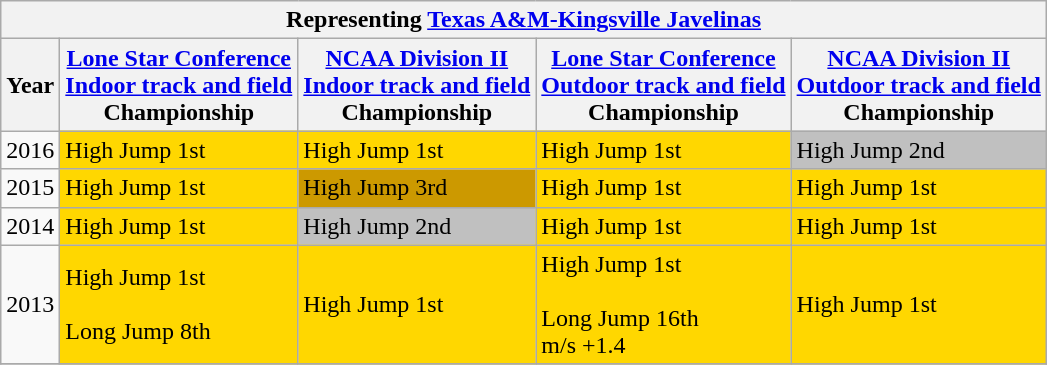<table class="wikitable sortable">
<tr>
<th colspan="7">Representing <a href='#'>Texas A&M-Kingsville Javelinas</a></th>
</tr>
<tr>
<th>Year</th>
<th><a href='#'>Lone Star Conference</a><br><a href='#'>Indoor track and field</a><br>Championship</th>
<th><a href='#'>NCAA Division II</a><br><a href='#'>Indoor track and field</a><br>Championship</th>
<th><a href='#'>Lone Star Conference</a><br><a href='#'>Outdoor track and field</a><br>Championship</th>
<th><a href='#'>NCAA Division II</a><br><a href='#'>Outdoor track and field</a><br>Championship</th>
</tr>
<tr>
<td>2016</td>
<td bgcolor=gold>High Jump 1st<br></td>
<td bgcolor=gold>High Jump 1st<br></td>
<td bgcolor=gold>High Jump 1st<br></td>
<td bgcolor=silver>High Jump 2nd<br></td>
</tr>
<tr>
<td>2015</td>
<td bgcolor=gold>High Jump 1st<br></td>
<td bgcolor=cc9900>High Jump 3rd<br></td>
<td bgcolor=gold>High Jump 1st<br></td>
<td bgcolor=gold>High Jump 1st<br></td>
</tr>
<tr>
<td>2014</td>
<td bgcolor=gold>High Jump 1st<br></td>
<td bgcolor=silver>High Jump 2nd<br></td>
<td bgcolor=gold>High Jump 1st<br></td>
<td bgcolor=gold>High Jump 1st<br></td>
</tr>
<tr>
<td>2013</td>
<td bgcolor=gold>High Jump 1st<br><br>Long Jump 8th<br></td>
<td bgcolor=gold>High Jump 1st<br></td>
<td bgcolor=gold>High Jump 1st<br><br>Long Jump 16th<br>m/s +1.4</td>
<td bgcolor=gold>High Jump 1st<br></td>
</tr>
<tr>
</tr>
</table>
